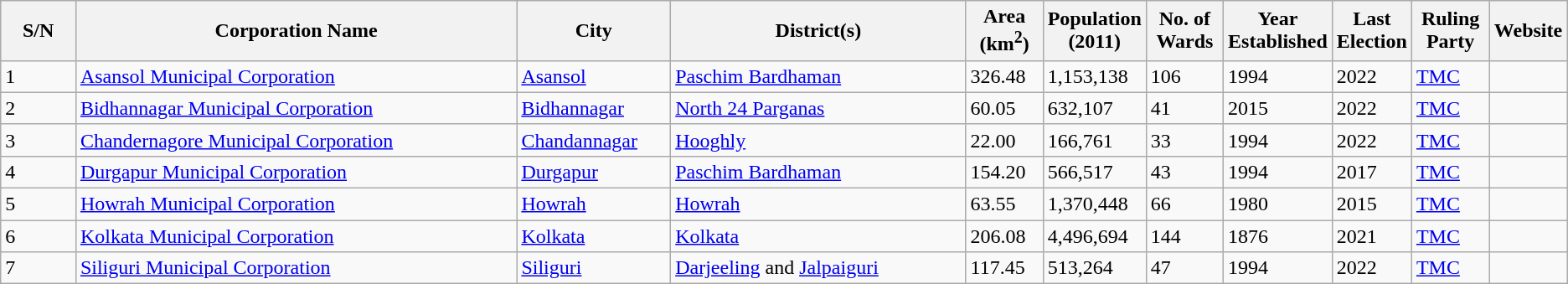<table class="wikitable sortable">
<tr>
<th style="width:05%;">S/N</th>
<th style="width:30%;">Corporation Name</th>
<th style="width:10%;">City</th>
<th style="width:20%;">District(s)</th>
<th style="width:05%;">Area (km<sup>2</sup>)</th>
<th style="width:05%;">Population (2011)</th>
<th style="width:05%;">No. of Wards</th>
<th style="width:05%;">Year Established</th>
<th style="width:05%;">Last Election</th>
<th style="width:05%;">Ruling Party</th>
<th style="width:05%;">Website<br><onlyinclude></th>
</tr>
<tr>
<td>1</td>
<td><a href='#'>Asansol Municipal Corporation</a></td>
<td><a href='#'>Asansol</a></td>
<td><a href='#'>Paschim Bardhaman</a></td>
<td>326.48</td>
<td>1,153,138</td>
<td>106</td>
<td>1994</td>
<td>2022</td>
<td><a href='#'>TMC</a></td>
<td></td>
</tr>
<tr>
<td>2</td>
<td><a href='#'>Bidhannagar Municipal Corporation</a></td>
<td><a href='#'>Bidhannagar</a></td>
<td><a href='#'>North 24 Parganas</a></td>
<td>60.05</td>
<td>632,107</td>
<td>41</td>
<td>2015</td>
<td>2022</td>
<td><a href='#'>TMC</a></td>
<td></td>
</tr>
<tr>
<td>3</td>
<td><a href='#'>Chandernagore Municipal Corporation</a></td>
<td><a href='#'>Chandannagar</a></td>
<td><a href='#'>Hooghly</a></td>
<td>22.00</td>
<td>166,761</td>
<td>33</td>
<td>1994</td>
<td>2022</td>
<td><a href='#'>TMC</a></td>
<td></td>
</tr>
<tr>
<td>4</td>
<td><a href='#'>Durgapur Municipal Corporation</a></td>
<td><a href='#'>Durgapur</a></td>
<td><a href='#'>Paschim Bardhaman</a></td>
<td>154.20</td>
<td>566,517</td>
<td>43</td>
<td>1994</td>
<td>2017</td>
<td><a href='#'>TMC</a></td>
<td></td>
</tr>
<tr>
<td>5</td>
<td><a href='#'>Howrah Municipal Corporation</a></td>
<td><a href='#'>Howrah</a></td>
<td><a href='#'>Howrah</a></td>
<td>63.55</td>
<td>1,370,448</td>
<td>66</td>
<td>1980</td>
<td>2015</td>
<td><a href='#'>TMC</a></td>
<td></td>
</tr>
<tr>
<td>6</td>
<td><a href='#'>Kolkata Municipal Corporation</a></td>
<td><a href='#'>Kolkata</a></td>
<td><a href='#'>Kolkata</a></td>
<td>206.08</td>
<td>4,496,694</td>
<td>144</td>
<td>1876</td>
<td>2021</td>
<td><a href='#'>TMC</a></td>
<td></td>
</tr>
<tr>
<td>7</td>
<td><a href='#'>Siliguri Municipal Corporation</a></td>
<td><a href='#'>Siliguri</a></td>
<td><a href='#'>Darjeeling</a> and <a href='#'>Jalpaiguri</a></td>
<td>117.45</td>
<td>513,264</td>
<td>47</td>
<td>1994</td>
<td>2022</td>
<td><a href='#'>TMC</a></td>
<td><br></onlyinclude></td>
</tr>
</table>
